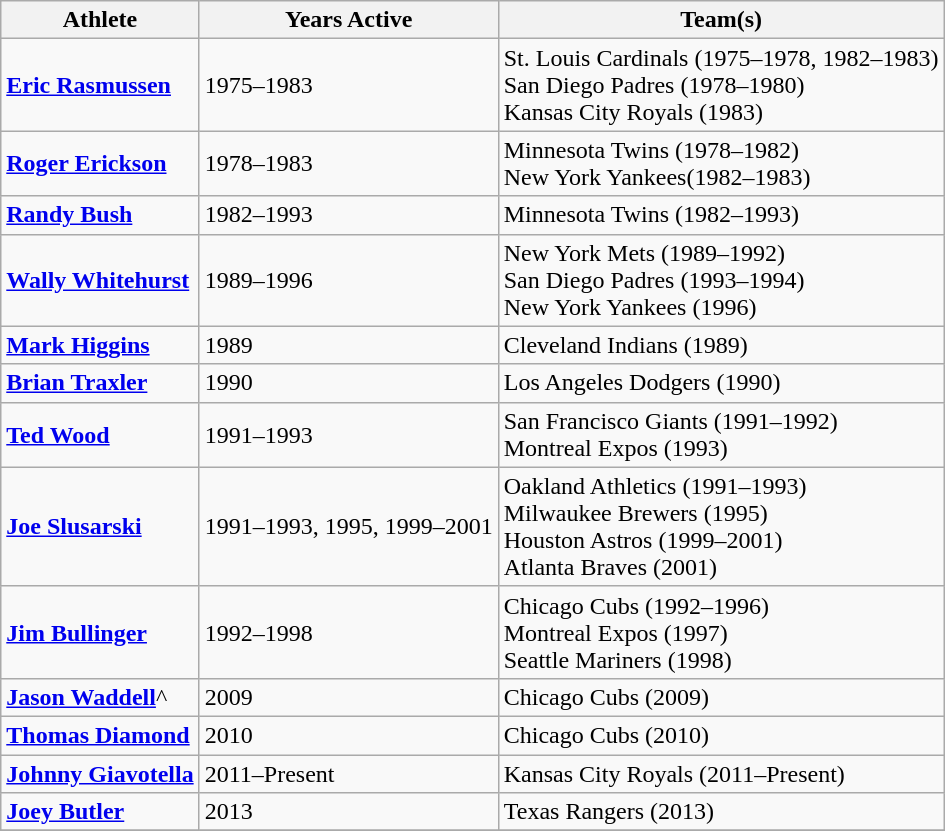<table class="wikitable">
<tr>
<th>Athlete</th>
<th>Years Active</th>
<th>Team(s)</th>
</tr>
<tr>
<td><strong><a href='#'>Eric Rasmussen</a></strong></td>
<td>1975–1983</td>
<td>St. Louis Cardinals (1975–1978, 1982–1983)<br> San Diego Padres (1978–1980)<br> Kansas City Royals (1983)</td>
</tr>
<tr>
<td><strong><a href='#'>Roger Erickson</a></strong></td>
<td>1978–1983</td>
<td>Minnesota Twins (1978–1982)<br> New York Yankees(1982–1983)</td>
</tr>
<tr>
<td><strong><a href='#'>Randy Bush</a></strong></td>
<td>1982–1993</td>
<td>Minnesota Twins (1982–1993)</td>
</tr>
<tr>
<td><strong><a href='#'>Wally Whitehurst</a></strong></td>
<td>1989–1996</td>
<td>New York Mets (1989–1992)<br> San Diego Padres (1993–1994)<br> New York Yankees (1996)</td>
</tr>
<tr>
<td><strong><a href='#'>Mark Higgins</a></strong></td>
<td>1989</td>
<td>Cleveland Indians (1989)</td>
</tr>
<tr>
<td><strong><a href='#'>Brian Traxler</a></strong></td>
<td>1990</td>
<td>Los Angeles Dodgers (1990)</td>
</tr>
<tr>
<td><strong><a href='#'>Ted Wood</a></strong></td>
<td>1991–1993</td>
<td>San Francisco Giants (1991–1992)<br> Montreal Expos (1993)</td>
</tr>
<tr>
<td><strong><a href='#'>Joe Slusarski</a></strong></td>
<td>1991–1993, 1995, 1999–2001</td>
<td>Oakland Athletics (1991–1993)<br> Milwaukee Brewers (1995)<br> Houston Astros (1999–2001)<br> Atlanta Braves (2001)</td>
</tr>
<tr>
<td><strong><a href='#'>Jim Bullinger</a></strong></td>
<td>1992–1998</td>
<td>Chicago Cubs (1992–1996)<br> Montreal Expos (1997)<br> Seattle Mariners (1998)</td>
</tr>
<tr>
<td><strong><a href='#'>Jason Waddell</a></strong>^</td>
<td>2009</td>
<td>Chicago Cubs (2009)</td>
</tr>
<tr>
<td><strong><a href='#'>Thomas Diamond</a></strong></td>
<td>2010</td>
<td>Chicago Cubs (2010)</td>
</tr>
<tr>
<td><strong><a href='#'>Johnny Giavotella</a></strong></td>
<td>2011–Present</td>
<td>Kansas City Royals (2011–Present)</td>
</tr>
<tr>
<td><strong><a href='#'>Joey Butler</a></strong></td>
<td>2013</td>
<td>Texas Rangers (2013)</td>
</tr>
<tr>
</tr>
</table>
